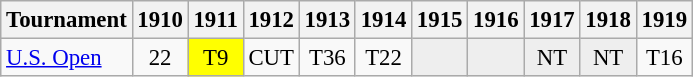<table class="wikitable" style="font-size:95%;text-align:center;">
<tr>
<th>Tournament</th>
<th>1910</th>
<th>1911</th>
<th>1912</th>
<th>1913</th>
<th>1914</th>
<th>1915</th>
<th>1916</th>
<th>1917</th>
<th>1918</th>
<th>1919</th>
</tr>
<tr>
<td align=left><a href='#'>U.S. Open</a></td>
<td>22</td>
<td style="background:yellow;">T9</td>
<td>CUT</td>
<td>T36</td>
<td>T22</td>
<td style="background:#eeeeee;"></td>
<td style="background:#eeeeee;"></td>
<td style="background:#eeeeee;">NT</td>
<td style="background:#eeeeee;">NT</td>
<td>T16</td>
</tr>
</table>
